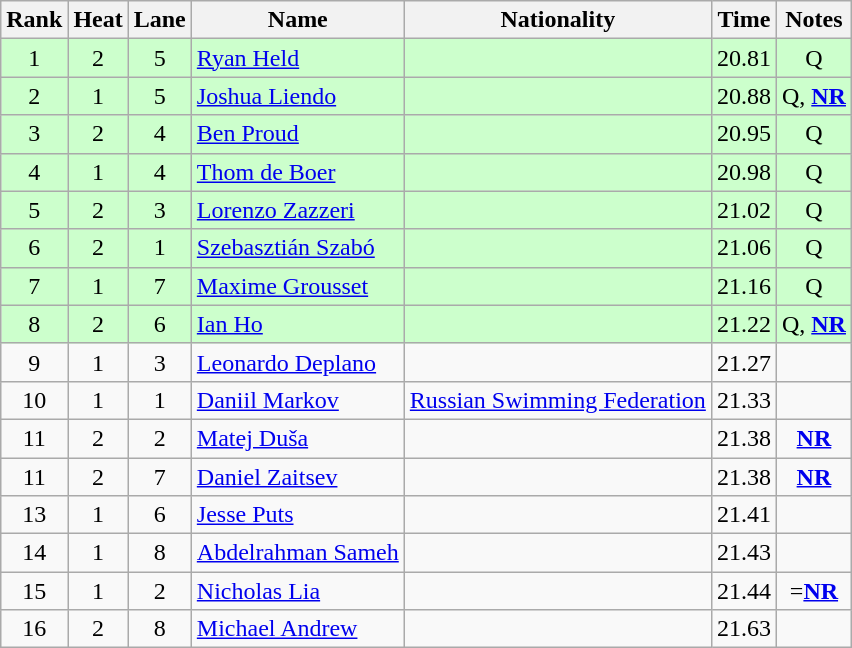<table class="wikitable sortable" style="text-align:center">
<tr>
<th>Rank</th>
<th>Heat</th>
<th>Lane</th>
<th>Name</th>
<th>Nationality</th>
<th>Time</th>
<th>Notes</th>
</tr>
<tr bgcolor=ccffcc>
<td>1</td>
<td>2</td>
<td>5</td>
<td align=left><a href='#'>Ryan Held</a></td>
<td align=left></td>
<td>20.81</td>
<td>Q</td>
</tr>
<tr bgcolor=ccffcc>
<td>2</td>
<td>1</td>
<td>5</td>
<td align=left><a href='#'>Joshua Liendo</a></td>
<td align=left></td>
<td>20.88</td>
<td>Q, <strong><a href='#'>NR</a></strong></td>
</tr>
<tr bgcolor=ccffcc>
<td>3</td>
<td>2</td>
<td>4</td>
<td align=left><a href='#'>Ben Proud</a></td>
<td align=left></td>
<td>20.95</td>
<td>Q</td>
</tr>
<tr bgcolor=ccffcc>
<td>4</td>
<td>1</td>
<td>4</td>
<td align=left><a href='#'>Thom de Boer</a></td>
<td align=left></td>
<td>20.98</td>
<td>Q</td>
</tr>
<tr bgcolor=ccffcc>
<td>5</td>
<td>2</td>
<td>3</td>
<td align=left><a href='#'>Lorenzo Zazzeri</a></td>
<td align=left></td>
<td>21.02</td>
<td>Q</td>
</tr>
<tr bgcolor=ccffcc>
<td>6</td>
<td>2</td>
<td>1</td>
<td align=left><a href='#'>Szebasztián Szabó</a></td>
<td align=left></td>
<td>21.06</td>
<td>Q</td>
</tr>
<tr bgcolor=ccffcc>
<td>7</td>
<td>1</td>
<td>7</td>
<td align=left><a href='#'>Maxime Grousset</a></td>
<td align=left></td>
<td>21.16</td>
<td>Q</td>
</tr>
<tr bgcolor=ccffcc>
<td>8</td>
<td>2</td>
<td>6</td>
<td align=left><a href='#'>Ian Ho</a></td>
<td align=left></td>
<td>21.22</td>
<td>Q, <strong><a href='#'>NR</a></strong></td>
</tr>
<tr>
<td>9</td>
<td>1</td>
<td>3</td>
<td align=left><a href='#'>Leonardo Deplano</a></td>
<td align=left></td>
<td>21.27</td>
<td></td>
</tr>
<tr>
<td>10</td>
<td>1</td>
<td>1</td>
<td align=left><a href='#'>Daniil Markov</a></td>
<td align=left><a href='#'>Russian Swimming Federation</a></td>
<td>21.33</td>
<td></td>
</tr>
<tr>
<td>11</td>
<td>2</td>
<td>2</td>
<td align=left><a href='#'>Matej Duša</a></td>
<td align=left></td>
<td>21.38</td>
<td><strong><a href='#'>NR</a></strong></td>
</tr>
<tr>
<td>11</td>
<td>2</td>
<td>7</td>
<td align=left><a href='#'>Daniel Zaitsev</a></td>
<td align=left></td>
<td>21.38</td>
<td><strong><a href='#'>NR</a></strong></td>
</tr>
<tr>
<td>13</td>
<td>1</td>
<td>6</td>
<td align=left><a href='#'>Jesse Puts</a></td>
<td align=left></td>
<td>21.41</td>
<td></td>
</tr>
<tr>
<td>14</td>
<td>1</td>
<td>8</td>
<td align=left><a href='#'>Abdelrahman Sameh</a></td>
<td align=left></td>
<td>21.43</td>
<td></td>
</tr>
<tr>
<td>15</td>
<td>1</td>
<td>2</td>
<td align=left><a href='#'>Nicholas Lia</a></td>
<td align=left></td>
<td>21.44</td>
<td>=<strong><a href='#'>NR</a></strong></td>
</tr>
<tr>
<td>16</td>
<td>2</td>
<td>8</td>
<td align=left><a href='#'>Michael Andrew</a></td>
<td align=left></td>
<td>21.63</td>
<td></td>
</tr>
</table>
